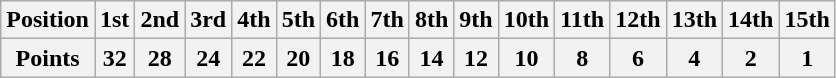<table class="wikitable">
<tr>
<th>Position</th>
<th>1st</th>
<th>2nd</th>
<th>3rd</th>
<th>4th</th>
<th>5th</th>
<th>6th</th>
<th>7th</th>
<th>8th</th>
<th>9th</th>
<th>10th</th>
<th>11th</th>
<th>12th</th>
<th>13th</th>
<th>14th</th>
<th>15th</th>
</tr>
<tr>
<th>Points</th>
<th>32</th>
<th>28</th>
<th>24</th>
<th>22</th>
<th>20</th>
<th>18</th>
<th>16</th>
<th>14</th>
<th>12</th>
<th>10</th>
<th>8</th>
<th>6</th>
<th>4</th>
<th>2</th>
<th>1</th>
</tr>
</table>
